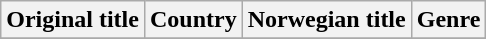<table class="wikitable">
<tr>
<th>Original title</th>
<th>Country</th>
<th>Norwegian title</th>
<th>Genre</th>
</tr>
<tr>
</tr>
</table>
